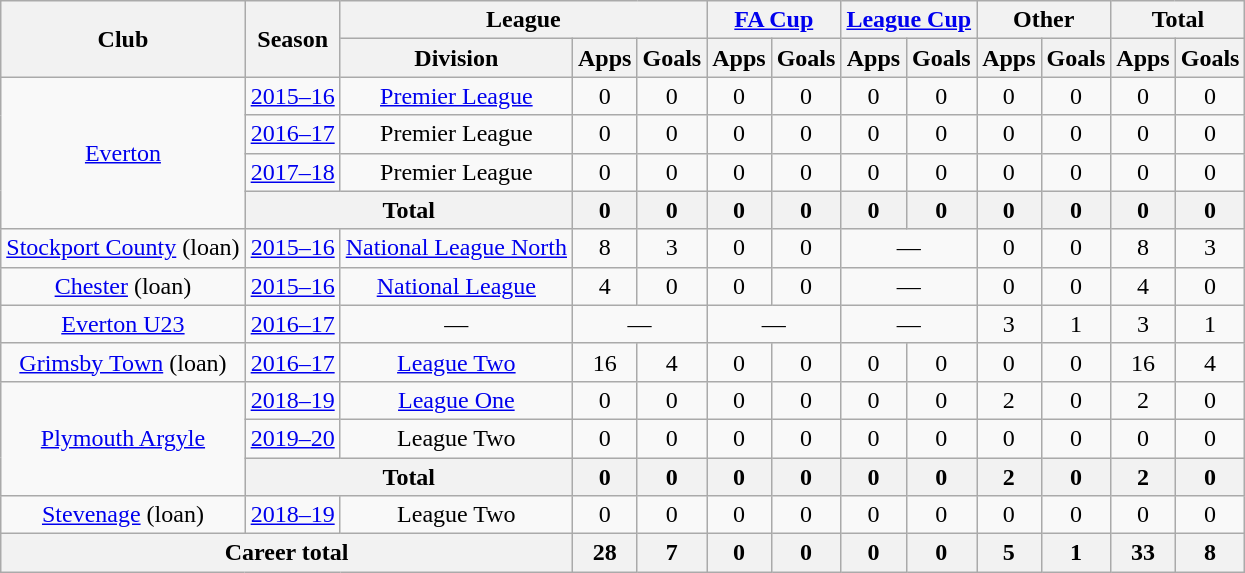<table class="wikitable" style="text-align: center;">
<tr>
<th rowspan="2">Club</th>
<th rowspan="2">Season</th>
<th colspan="3">League</th>
<th colspan="2"><a href='#'>FA Cup</a></th>
<th colspan="2"><a href='#'>League Cup</a></th>
<th colspan="2">Other</th>
<th colspan="2">Total</th>
</tr>
<tr>
<th>Division</th>
<th>Apps</th>
<th>Goals</th>
<th>Apps</th>
<th>Goals</th>
<th>Apps</th>
<th>Goals</th>
<th>Apps</th>
<th>Goals</th>
<th>Apps</th>
<th>Goals</th>
</tr>
<tr>
<td rowspan="4"><a href='#'>Everton</a></td>
<td><a href='#'>2015–16</a></td>
<td><a href='#'>Premier League</a></td>
<td>0</td>
<td>0</td>
<td>0</td>
<td>0</td>
<td>0</td>
<td>0</td>
<td>0</td>
<td>0</td>
<td>0</td>
<td>0</td>
</tr>
<tr>
<td><a href='#'>2016–17</a></td>
<td>Premier League</td>
<td>0</td>
<td>0</td>
<td>0</td>
<td>0</td>
<td>0</td>
<td>0</td>
<td>0</td>
<td>0</td>
<td>0</td>
<td>0</td>
</tr>
<tr>
<td><a href='#'>2017–18</a></td>
<td>Premier League</td>
<td>0</td>
<td>0</td>
<td>0</td>
<td>0</td>
<td>0</td>
<td>0</td>
<td>0</td>
<td>0</td>
<td>0</td>
<td>0</td>
</tr>
<tr>
<th colspan="2">Total</th>
<th>0</th>
<th>0</th>
<th>0</th>
<th>0</th>
<th>0</th>
<th>0</th>
<th>0</th>
<th>0</th>
<th>0</th>
<th>0</th>
</tr>
<tr>
<td><a href='#'>Stockport County</a> (loan)</td>
<td><a href='#'>2015–16</a></td>
<td><a href='#'>National League North</a></td>
<td>8</td>
<td>3</td>
<td>0</td>
<td>0</td>
<td colspan=2>—</td>
<td>0</td>
<td>0</td>
<td>8</td>
<td>3</td>
</tr>
<tr>
<td><a href='#'>Chester</a> (loan)</td>
<td><a href='#'>2015–16</a></td>
<td><a href='#'>National League</a></td>
<td>4</td>
<td>0</td>
<td>0</td>
<td>0</td>
<td colspan=2>—</td>
<td>0</td>
<td>0</td>
<td>4</td>
<td>0</td>
</tr>
<tr>
<td><a href='#'>Everton U23</a></td>
<td><a href='#'>2016–17</a></td>
<td colspan=1>—</td>
<td colspan=2>—</td>
<td colspan=2>—</td>
<td colspan=2>—</td>
<td>3</td>
<td>1</td>
<td>3</td>
<td>1</td>
</tr>
<tr>
<td><a href='#'>Grimsby Town</a> (loan)</td>
<td><a href='#'>2016–17</a></td>
<td><a href='#'>League Two</a></td>
<td>16</td>
<td>4</td>
<td>0</td>
<td>0</td>
<td>0</td>
<td>0</td>
<td>0</td>
<td>0</td>
<td>16</td>
<td>4</td>
</tr>
<tr>
<td rowspan="3"><a href='#'>Plymouth Argyle</a></td>
<td><a href='#'>2018–19</a></td>
<td><a href='#'>League One</a></td>
<td>0</td>
<td>0</td>
<td>0</td>
<td>0</td>
<td>0</td>
<td>0</td>
<td>2</td>
<td>0</td>
<td>2</td>
<td>0</td>
</tr>
<tr>
<td><a href='#'>2019–20</a></td>
<td>League Two</td>
<td>0</td>
<td>0</td>
<td>0</td>
<td>0</td>
<td>0</td>
<td>0</td>
<td>0</td>
<td>0</td>
<td>0</td>
<td>0</td>
</tr>
<tr>
<th colspan="2">Total</th>
<th>0</th>
<th>0</th>
<th>0</th>
<th>0</th>
<th>0</th>
<th>0</th>
<th>2</th>
<th>0</th>
<th>2</th>
<th>0</th>
</tr>
<tr>
<td><a href='#'>Stevenage</a> (loan)</td>
<td><a href='#'>2018–19</a></td>
<td>League Two</td>
<td>0</td>
<td>0</td>
<td>0</td>
<td>0</td>
<td>0</td>
<td>0</td>
<td>0</td>
<td>0</td>
<td>0</td>
<td>0</td>
</tr>
<tr>
<th colspan="3">Career total</th>
<th>28</th>
<th>7</th>
<th>0</th>
<th>0</th>
<th>0</th>
<th>0</th>
<th>5</th>
<th>1</th>
<th>33</th>
<th>8</th>
</tr>
</table>
